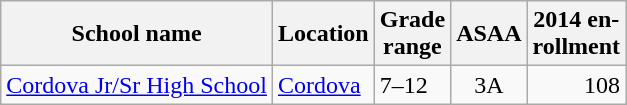<table class="wikitable">
<tr>
<th>School name</th>
<th>Location</th>
<th>Grade<br>range</th>
<th>ASAA</th>
<th>2014 en-<br>rollment</th>
</tr>
<tr>
<td><a href='#'>Cordova Jr/Sr High School</a></td>
<td><a href='#'>Cordova</a></td>
<td>7–12</td>
<td align="center">3A</td>
<td align="right">108</td>
</tr>
</table>
